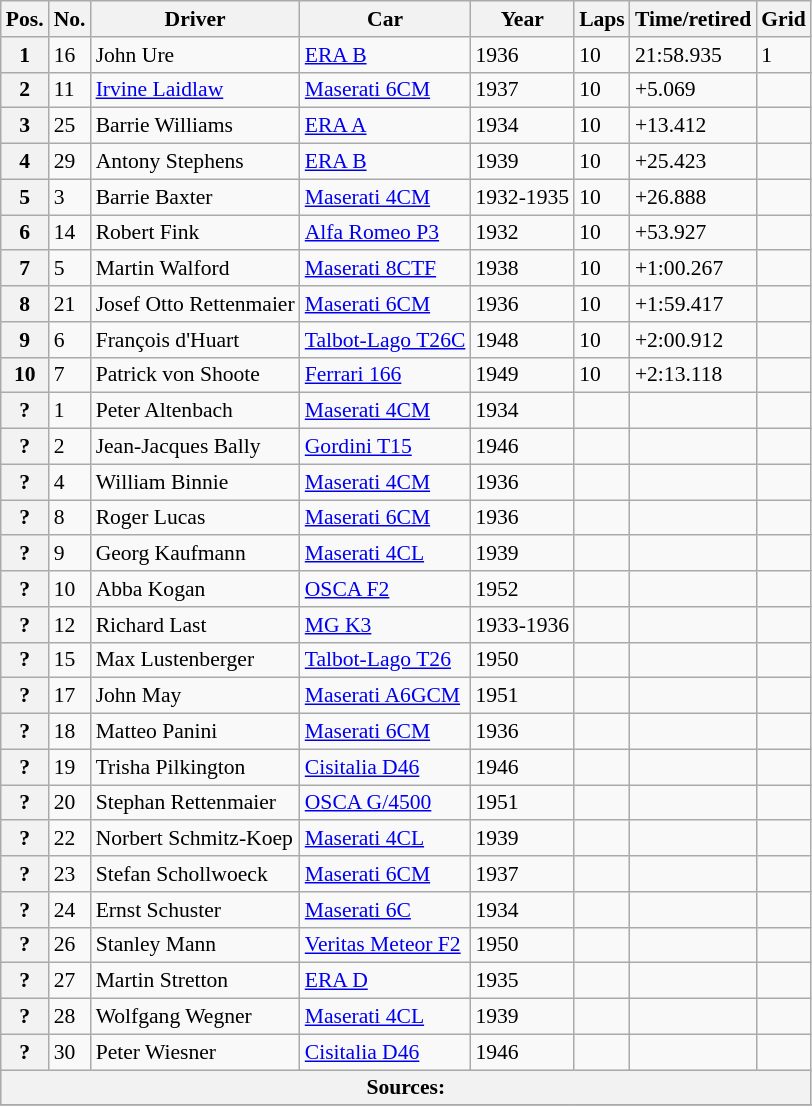<table class="wikitable" style="font-size:90%">
<tr>
<th>Pos.</th>
<th>No.</th>
<th>Driver</th>
<th>Car</th>
<th>Year</th>
<th>Laps</th>
<th>Time/retired</th>
<th>Grid</th>
</tr>
<tr>
<th>1</th>
<td>16</td>
<td> John Ure</td>
<td><a href='#'>ERA B</a></td>
<td>1936</td>
<td>10</td>
<td>21:58.935</td>
<td>1</td>
</tr>
<tr>
<th>2</th>
<td>11</td>
<td> <a href='#'>Irvine Laidlaw</a></td>
<td><a href='#'>Maserati 6CM</a></td>
<td>1937</td>
<td>10</td>
<td>+5.069</td>
<td></td>
</tr>
<tr>
<th>3</th>
<td>25</td>
<td> Barrie Williams</td>
<td><a href='#'>ERA A</a></td>
<td>1934</td>
<td>10</td>
<td>+13.412</td>
<td></td>
</tr>
<tr>
<th>4</th>
<td>29</td>
<td> Antony Stephens</td>
<td><a href='#'>ERA B</a></td>
<td>1939</td>
<td>10</td>
<td>+25.423</td>
<td></td>
</tr>
<tr>
<th>5</th>
<td>3</td>
<td> Barrie Baxter</td>
<td><a href='#'>Maserati 4CM</a></td>
<td>1932-1935</td>
<td>10</td>
<td>+26.888</td>
<td></td>
</tr>
<tr>
<th>6</th>
<td>14</td>
<td> Robert Fink</td>
<td><a href='#'>Alfa Romeo P3</a></td>
<td>1932</td>
<td>10</td>
<td>+53.927</td>
<td></td>
</tr>
<tr>
<th>7</th>
<td>5</td>
<td> Martin Walford</td>
<td><a href='#'>Maserati 8CTF</a></td>
<td>1938</td>
<td>10</td>
<td>+1:00.267</td>
<td></td>
</tr>
<tr>
<th>8</th>
<td>21</td>
<td> Josef Otto Rettenmaier</td>
<td><a href='#'>Maserati 6CM</a></td>
<td>1936</td>
<td>10</td>
<td>+1:59.417</td>
<td></td>
</tr>
<tr>
<th>9</th>
<td>6</td>
<td> François d'Huart</td>
<td><a href='#'>Talbot-Lago T26C</a></td>
<td>1948</td>
<td>10</td>
<td>+2:00.912</td>
<td></td>
</tr>
<tr>
<th>10</th>
<td>7</td>
<td> Patrick von Shoote</td>
<td><a href='#'>Ferrari 166</a></td>
<td>1949</td>
<td>10</td>
<td>+2:13.118</td>
<td></td>
</tr>
<tr>
<th>?</th>
<td>1</td>
<td> Peter Altenbach</td>
<td><a href='#'>Maserati 4CM</a></td>
<td>1934</td>
<td></td>
<td></td>
<td></td>
</tr>
<tr>
<th>?</th>
<td>2</td>
<td> Jean-Jacques Bally</td>
<td><a href='#'>Gordini T15</a></td>
<td>1946</td>
<td></td>
<td></td>
<td></td>
</tr>
<tr>
<th>?</th>
<td>4</td>
<td> William Binnie</td>
<td><a href='#'>Maserati 4CM</a></td>
<td>1936</td>
<td></td>
<td></td>
<td></td>
</tr>
<tr>
<th>?</th>
<td>8</td>
<td> Roger Lucas</td>
<td><a href='#'>Maserati 6CM</a></td>
<td>1936</td>
<td></td>
<td></td>
<td></td>
</tr>
<tr>
<th>?</th>
<td>9</td>
<td> Georg Kaufmann</td>
<td><a href='#'>Maserati 4CL</a></td>
<td>1939</td>
<td></td>
<td></td>
<td></td>
</tr>
<tr>
<th>?</th>
<td>10</td>
<td> Abba Kogan</td>
<td><a href='#'>OSCA F2</a></td>
<td>1952</td>
<td></td>
<td></td>
<td></td>
</tr>
<tr>
<th>?</th>
<td>12</td>
<td> Richard Last</td>
<td><a href='#'>MG K3</a></td>
<td>1933-1936</td>
<td></td>
<td></td>
<td></td>
</tr>
<tr>
<th>?</th>
<td>15</td>
<td> Max Lustenberger</td>
<td><a href='#'>Talbot-Lago T26</a></td>
<td>1950</td>
<td></td>
<td></td>
<td></td>
</tr>
<tr>
<th>?</th>
<td>17</td>
<td> John May</td>
<td><a href='#'>Maserati A6GCM</a></td>
<td>1951</td>
<td></td>
<td></td>
<td></td>
</tr>
<tr>
<th>?</th>
<td>18</td>
<td> Matteo Panini</td>
<td><a href='#'>Maserati 6CM</a></td>
<td>1936</td>
<td></td>
<td></td>
<td></td>
</tr>
<tr>
<th>?</th>
<td>19</td>
<td> Trisha Pilkington</td>
<td><a href='#'>Cisitalia D46</a></td>
<td>1946</td>
<td></td>
<td></td>
<td></td>
</tr>
<tr>
<th>?</th>
<td>20</td>
<td> Stephan Rettenmaier</td>
<td><a href='#'>OSCA G/4500</a></td>
<td>1951</td>
<td></td>
<td></td>
<td></td>
</tr>
<tr>
<th>?</th>
<td>22</td>
<td> Norbert Schmitz-Koep</td>
<td><a href='#'>Maserati 4CL</a></td>
<td>1939</td>
<td></td>
<td></td>
<td></td>
</tr>
<tr>
<th>?</th>
<td>23</td>
<td> Stefan Schollwoeck</td>
<td><a href='#'>Maserati 6CM</a></td>
<td>1937</td>
<td></td>
<td></td>
<td></td>
</tr>
<tr>
<th>?</th>
<td>24</td>
<td> Ernst Schuster</td>
<td><a href='#'>Maserati 6C</a></td>
<td>1934</td>
<td></td>
<td></td>
<td></td>
</tr>
<tr>
<th>?</th>
<td>26</td>
<td> Stanley Mann</td>
<td><a href='#'>Veritas Meteor F2</a></td>
<td>1950</td>
<td></td>
<td></td>
<td></td>
</tr>
<tr>
<th>?</th>
<td>27</td>
<td> Martin Stretton</td>
<td><a href='#'>ERA D</a></td>
<td>1935</td>
<td></td>
<td></td>
<td></td>
</tr>
<tr>
<th>?</th>
<td>28</td>
<td> Wolfgang Wegner</td>
<td><a href='#'>Maserati 4CL</a></td>
<td>1939</td>
<td></td>
<td></td>
<td></td>
</tr>
<tr>
<th>?</th>
<td>30</td>
<td> Peter Wiesner</td>
<td><a href='#'>Cisitalia D46</a></td>
<td>1946</td>
<td></td>
<td></td>
<td></td>
</tr>
<tr style="background-color:#E5E4E2" align="center">
<th colspan=8>Sources:</th>
</tr>
<tr>
</tr>
</table>
